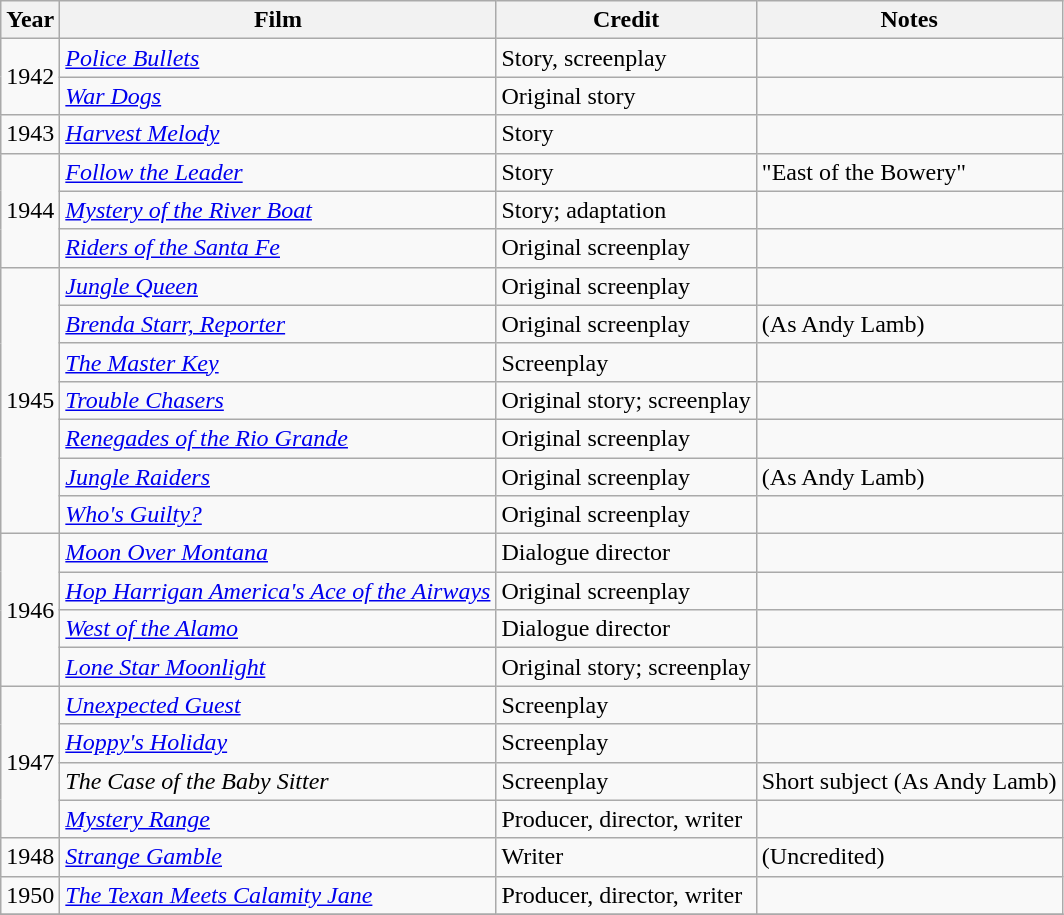<table class="wikitable">
<tr>
<th>Year</th>
<th>Film</th>
<th>Credit</th>
<th>Notes</th>
</tr>
<tr>
<td rowspan=2>1942</td>
<td><em><a href='#'>Police Bullets</a></em></td>
<td>Story, screenplay</td>
<td></td>
</tr>
<tr>
<td><em><a href='#'>War Dogs</a></em></td>
<td>Original story</td>
<td></td>
</tr>
<tr>
<td>1943</td>
<td><em><a href='#'>Harvest Melody</a></em></td>
<td>Story</td>
<td></td>
</tr>
<tr>
<td rowspan=3>1944</td>
<td><em><a href='#'>Follow the Leader</a></em></td>
<td>Story</td>
<td>"East of the Bowery"</td>
</tr>
<tr>
<td><em><a href='#'>Mystery of the River Boat</a></em></td>
<td>Story; adaptation</td>
<td></td>
</tr>
<tr>
<td><em><a href='#'>Riders of the Santa Fe</a></em></td>
<td>Original screenplay</td>
<td></td>
</tr>
<tr>
<td rowspan=7>1945</td>
<td><em><a href='#'>Jungle Queen</a></em></td>
<td>Original screenplay</td>
<td></td>
</tr>
<tr>
<td><em><a href='#'>Brenda Starr, Reporter</a></em></td>
<td>Original screenplay</td>
<td>(As Andy Lamb)</td>
</tr>
<tr>
<td><em><a href='#'>The Master Key</a></em></td>
<td>Screenplay</td>
<td></td>
</tr>
<tr>
<td><em><a href='#'>Trouble Chasers</a></em></td>
<td>Original story; screenplay</td>
<td></td>
</tr>
<tr>
<td><em><a href='#'>Renegades of the Rio Grande</a></em></td>
<td>Original screenplay</td>
<td></td>
</tr>
<tr>
<td><em><a href='#'>Jungle Raiders</a></em></td>
<td>Original screenplay</td>
<td>(As Andy Lamb)</td>
</tr>
<tr>
<td><em><a href='#'>Who's Guilty?</a></em></td>
<td>Original screenplay</td>
<td></td>
</tr>
<tr>
<td rowspan=4>1946</td>
<td><em><a href='#'>Moon Over Montana</a></em></td>
<td>Dialogue director</td>
<td></td>
</tr>
<tr>
<td><em><a href='#'>Hop Harrigan America's Ace of the Airways</a></em></td>
<td>Original screenplay</td>
<td></td>
</tr>
<tr>
<td><em><a href='#'>West of the Alamo</a></em></td>
<td>Dialogue director</td>
<td></td>
</tr>
<tr>
<td><em><a href='#'>Lone Star Moonlight</a></em></td>
<td>Original story; screenplay</td>
<td></td>
</tr>
<tr>
<td rowspan=4>1947</td>
<td><em><a href='#'>Unexpected Guest</a></em></td>
<td>Screenplay</td>
<td></td>
</tr>
<tr>
<td><em><a href='#'>Hoppy's Holiday</a></em></td>
<td>Screenplay</td>
<td></td>
</tr>
<tr>
<td><em>The Case of the Baby Sitter</em></td>
<td>Screenplay</td>
<td>Short subject (As Andy Lamb)</td>
</tr>
<tr>
<td><em><a href='#'>Mystery Range</a></em></td>
<td>Producer, director, writer</td>
<td></td>
</tr>
<tr>
<td>1948</td>
<td><em><a href='#'>Strange Gamble</a></em></td>
<td>Writer</td>
<td>(Uncredited)</td>
</tr>
<tr>
<td>1950</td>
<td><em><a href='#'>The Texan Meets Calamity Jane</a></em></td>
<td>Producer, director, writer</td>
<td></td>
</tr>
<tr>
</tr>
</table>
